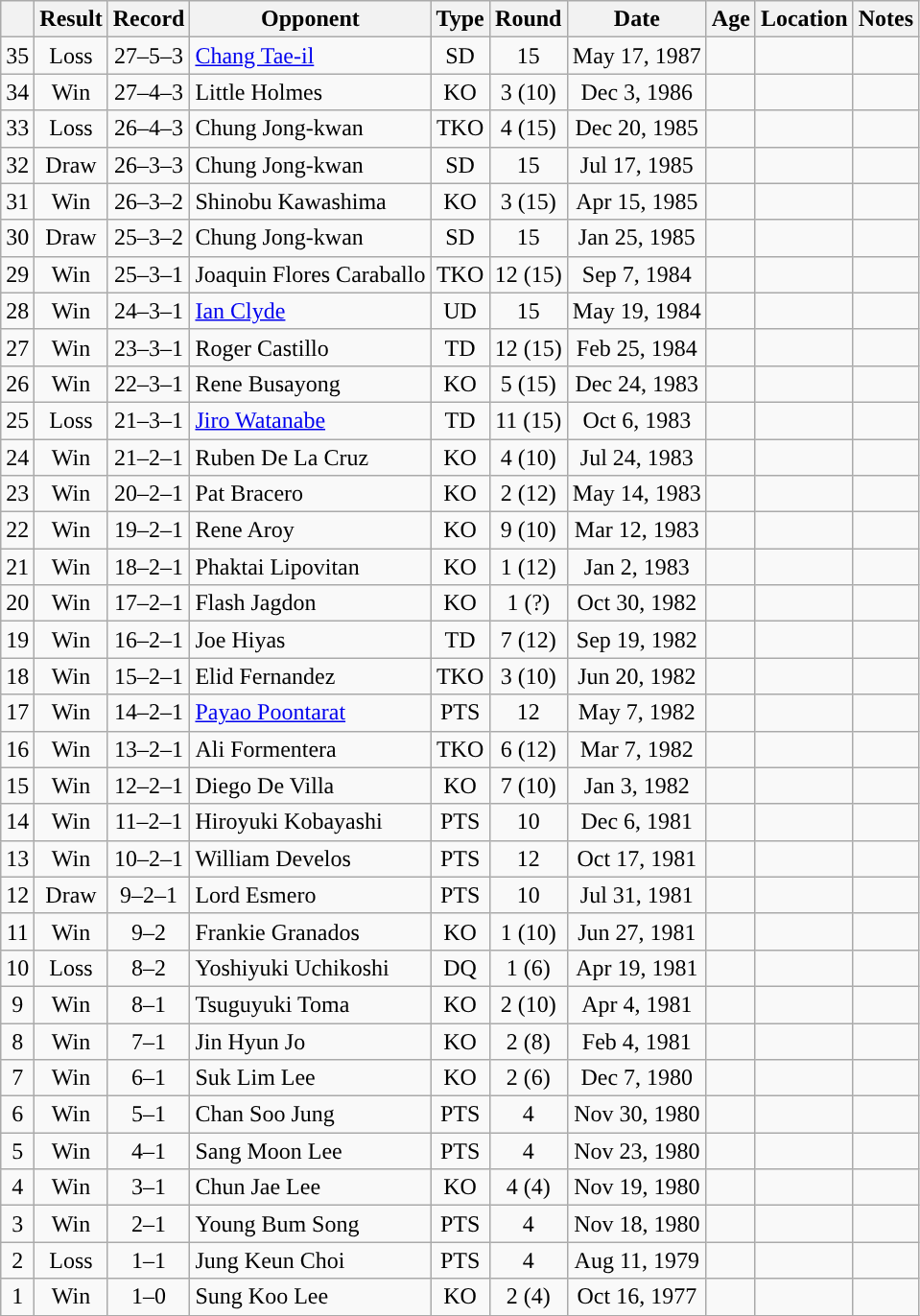<table class="wikitable" style="text-align:center">
<tr>
<th></th>
<th>Result</th>
<th>Record</th>
<th>Opponent</th>
<th>Type</th>
<th>Round</th>
<th>Date</th>
<th>Age</th>
<th>Location</th>
<th>Notes</th>
</tr>
<tr>
<td>35</td>
<td>Loss</td>
<td>27–5–3</td>
<td align=left><a href='#'>Chang Tae-il</a></td>
<td>SD</td>
<td>15</td>
<td>May 17, 1987</td>
<td style="text-align:left;"></td>
<td style="text-align:left;"></td>
<td style="text-align:left;"></td>
</tr>
<tr>
<td>34</td>
<td>Win</td>
<td>27–4–3</td>
<td align=left>Little Holmes</td>
<td>KO</td>
<td>3 (10)</td>
<td>Dec 3, 1986</td>
<td style="text-align:left;"></td>
<td style="text-align:left;"></td>
<td></td>
</tr>
<tr>
<td>33</td>
<td>Loss</td>
<td>26–4–3</td>
<td align=left>Chung Jong-kwan</td>
<td>TKO</td>
<td>4 (15)</td>
<td>Dec 20, 1985</td>
<td style="text-align:left;"></td>
<td style="text-align:left;"></td>
<td style="text-align:left;"></td>
</tr>
<tr>
<td>32</td>
<td>Draw</td>
<td>26–3–3</td>
<td align=left>Chung Jong-kwan</td>
<td>SD</td>
<td>15</td>
<td>Jul 17, 1985</td>
<td style="text-align:left;"></td>
<td style="text-align:left;"></td>
<td style="text-align:left;"></td>
</tr>
<tr>
<td>31</td>
<td>Win</td>
<td>26–3–2</td>
<td align=left>Shinobu Kawashima</td>
<td>KO</td>
<td>3 (15)</td>
<td>Apr 15, 1985</td>
<td style="text-align:left;"></td>
<td style="text-align:left;"></td>
<td style="text-align:left;"></td>
</tr>
<tr>
<td>30</td>
<td>Draw</td>
<td>25–3–2</td>
<td align=left>Chung Jong-kwan</td>
<td>SD</td>
<td>15</td>
<td>Jan 25, 1985</td>
<td style="text-align:left;"></td>
<td style="text-align:left;"></td>
<td style="text-align:left;"></td>
</tr>
<tr>
<td>29</td>
<td>Win</td>
<td>25–3–1</td>
<td align=left>Joaquin Flores Caraballo</td>
<td>TKO</td>
<td>12 (15)</td>
<td>Sep 7, 1984</td>
<td style="text-align:left;"></td>
<td style="text-align:left;"></td>
<td style="text-align:left;"></td>
</tr>
<tr>
<td>28</td>
<td>Win</td>
<td>24–3–1</td>
<td align=left><a href='#'>Ian Clyde</a></td>
<td>UD</td>
<td>15</td>
<td>May 19, 1984</td>
<td style="text-align:left;"></td>
<td style="text-align:left;"></td>
<td style="text-align:left;"></td>
</tr>
<tr>
<td>27</td>
<td>Win</td>
<td>23–3–1</td>
<td align=left>Roger Castillo</td>
<td>TD</td>
<td>12 (15)</td>
<td>Feb 25, 1984</td>
<td style="text-align:left;"></td>
<td style="text-align:left;"></td>
<td style="text-align:left;"></td>
</tr>
<tr>
<td>26</td>
<td>Win</td>
<td>22–3–1</td>
<td align=left>Rene Busayong</td>
<td>KO</td>
<td>5 (15)</td>
<td>Dec 24, 1983</td>
<td style="text-align:left;"></td>
<td style="text-align:left;"></td>
<td style="text-align:left;"></td>
</tr>
<tr>
<td>25</td>
<td>Loss</td>
<td>21–3–1</td>
<td align=left><a href='#'>Jiro Watanabe</a></td>
<td>TD</td>
<td>11 (15)</td>
<td>Oct 6, 1983</td>
<td style="text-align:left;"></td>
<td style="text-align:left;"></td>
<td style="text-align:left;"></td>
</tr>
<tr>
<td>24</td>
<td>Win</td>
<td>21–2–1</td>
<td align=left>Ruben De La Cruz</td>
<td>KO</td>
<td>4 (10)</td>
<td>Jul 24, 1983</td>
<td style="text-align:left;"></td>
<td style="text-align:left;"></td>
<td></td>
</tr>
<tr>
<td>23</td>
<td>Win</td>
<td>20–2–1</td>
<td align=left>Pat Bracero</td>
<td>KO</td>
<td>2 (12)</td>
<td>May 14, 1983</td>
<td style="text-align:left;"></td>
<td style="text-align:left;"></td>
<td style="text-align:left;"></td>
</tr>
<tr>
<td>22</td>
<td>Win</td>
<td>19–2–1</td>
<td align=left>Rene Aroy</td>
<td>KO</td>
<td>9 (10)</td>
<td>Mar 12, 1983</td>
<td style="text-align:left;"></td>
<td style="text-align:left;"></td>
<td></td>
</tr>
<tr>
<td>21</td>
<td>Win</td>
<td>18–2–1</td>
<td align=left>Phaktai Lipovitan</td>
<td>KO</td>
<td>1 (12)</td>
<td>Jan 2, 1983</td>
<td style="text-align:left;"></td>
<td style="text-align:left;"></td>
<td style="text-align:left;"></td>
</tr>
<tr>
<td>20</td>
<td>Win</td>
<td>17–2–1</td>
<td align=left>Flash Jagdon</td>
<td>KO</td>
<td>1 (?)</td>
<td>Oct 30, 1982</td>
<td style="text-align:left;"></td>
<td style="text-align:left;"></td>
<td></td>
</tr>
<tr>
<td>19</td>
<td>Win</td>
<td>16–2–1</td>
<td align=left>Joe Hiyas</td>
<td>TD</td>
<td>7 (12)</td>
<td>Sep 19, 1982</td>
<td style="text-align:left;"></td>
<td style="text-align:left;"></td>
<td style="text-align:left;"></td>
</tr>
<tr>
<td>18</td>
<td>Win</td>
<td>15–2–1</td>
<td align=left>Elid Fernandez</td>
<td>TKO</td>
<td>3 (10)</td>
<td>Jun 20, 1982</td>
<td style="text-align:left;"></td>
<td style="text-align:left;"></td>
<td></td>
</tr>
<tr>
<td>17</td>
<td>Win</td>
<td>14–2–1</td>
<td align=left><a href='#'>Payao Poontarat</a></td>
<td>PTS</td>
<td>12</td>
<td>May 7, 1982</td>
<td style="text-align:left;"></td>
<td style="text-align:left;"></td>
<td style="text-align:left;"></td>
</tr>
<tr>
<td>16</td>
<td>Win</td>
<td>13–2–1</td>
<td align=left>Ali Formentera</td>
<td>TKO</td>
<td>6 (12)</td>
<td>Mar 7, 1982</td>
<td style="text-align:left;"></td>
<td style="text-align:left;"></td>
<td style="text-align:left;"></td>
</tr>
<tr>
<td>15</td>
<td>Win</td>
<td>12–2–1</td>
<td align=left>Diego De Villa</td>
<td>KO</td>
<td>7 (10)</td>
<td>Jan 3, 1982</td>
<td style="text-align:left;"></td>
<td style="text-align:left;"></td>
<td></td>
</tr>
<tr>
<td>14</td>
<td>Win</td>
<td>11–2–1</td>
<td align=left>Hiroyuki Kobayashi</td>
<td>PTS</td>
<td>10</td>
<td>Dec 6, 1981</td>
<td style="text-align:left;"></td>
<td style="text-align:left;"></td>
<td></td>
</tr>
<tr>
<td>13</td>
<td>Win</td>
<td>10–2–1</td>
<td align=left>William Develos</td>
<td>PTS</td>
<td>12</td>
<td>Oct 17, 1981</td>
<td style="text-align:left;"></td>
<td style="text-align:left;"></td>
<td style="text-align:left;"></td>
</tr>
<tr>
<td>12</td>
<td>Draw</td>
<td>9–2–1</td>
<td align=left>Lord Esmero</td>
<td>PTS</td>
<td>10</td>
<td>Jul 31, 1981</td>
<td style="text-align:left;"></td>
<td style="text-align:left;"></td>
<td></td>
</tr>
<tr>
<td>11</td>
<td>Win</td>
<td>9–2</td>
<td align=left>Frankie Granados</td>
<td>KO</td>
<td>1 (10)</td>
<td>Jun 27, 1981</td>
<td style="text-align:left;"></td>
<td style="text-align:left;"></td>
<td></td>
</tr>
<tr>
<td>10</td>
<td>Loss</td>
<td>8–2</td>
<td align=left>Yoshiyuki Uchikoshi</td>
<td>DQ</td>
<td>1 (6)</td>
<td>Apr 19, 1981</td>
<td style="text-align:left;"></td>
<td style="text-align:left;"></td>
<td></td>
</tr>
<tr>
<td>9</td>
<td>Win</td>
<td>8–1</td>
<td align=left>Tsuguyuki Toma</td>
<td>KO</td>
<td>2 (10)</td>
<td>Apr 4, 1981</td>
<td style="text-align:left;"></td>
<td style="text-align:left;"></td>
<td></td>
</tr>
<tr>
<td>8</td>
<td>Win</td>
<td>7–1</td>
<td align=left>Jin Hyun Jo</td>
<td>KO</td>
<td>2 (8)</td>
<td>Feb 4, 1981</td>
<td style="text-align:left;"></td>
<td style="text-align:left;"></td>
<td></td>
</tr>
<tr>
<td>7</td>
<td>Win</td>
<td>6–1</td>
<td align=left>Suk Lim Lee</td>
<td>KO</td>
<td>2 (6)</td>
<td>Dec 7, 1980</td>
<td style="text-align:left;"></td>
<td style="text-align:left;"></td>
<td></td>
</tr>
<tr>
<td>6</td>
<td>Win</td>
<td>5–1</td>
<td align=left>Chan Soo Jung</td>
<td>PTS</td>
<td>4</td>
<td>Nov 30, 1980</td>
<td style="text-align:left;"></td>
<td style="text-align:left;"></td>
<td></td>
</tr>
<tr>
<td>5</td>
<td>Win</td>
<td>4–1</td>
<td align=left>Sang Moon Lee</td>
<td>PTS</td>
<td>4</td>
<td>Nov 23, 1980</td>
<td style="text-align:left;"></td>
<td style="text-align:left;"></td>
<td></td>
</tr>
<tr>
<td>4</td>
<td>Win</td>
<td>3–1</td>
<td align=left>Chun Jae Lee</td>
<td>KO</td>
<td>4 (4)</td>
<td>Nov 19, 1980</td>
<td style="text-align:left;"></td>
<td style="text-align:left;"></td>
<td></td>
</tr>
<tr>
<td>3</td>
<td>Win</td>
<td>2–1</td>
<td align=left>Young Bum Song</td>
<td>PTS</td>
<td>4</td>
<td>Nov 18, 1980</td>
<td style="text-align:left;"></td>
<td style="text-align:left;"></td>
<td></td>
</tr>
<tr>
<td>2</td>
<td>Loss</td>
<td>1–1</td>
<td align=left>Jung Keun Choi</td>
<td>PTS</td>
<td>4</td>
<td>Aug 11, 1979</td>
<td style="text-align:left;"></td>
<td style="text-align:left;"></td>
<td></td>
</tr>
<tr>
<td>1</td>
<td>Win</td>
<td>1–0</td>
<td align=left>Sung Koo Lee</td>
<td>KO</td>
<td>2 (4)</td>
<td>Oct 16, 1977</td>
<td style="text-align:left;"></td>
<td style="text-align:left;"></td>
<td></td>
</tr>
<tr>
</tr>
</table>
